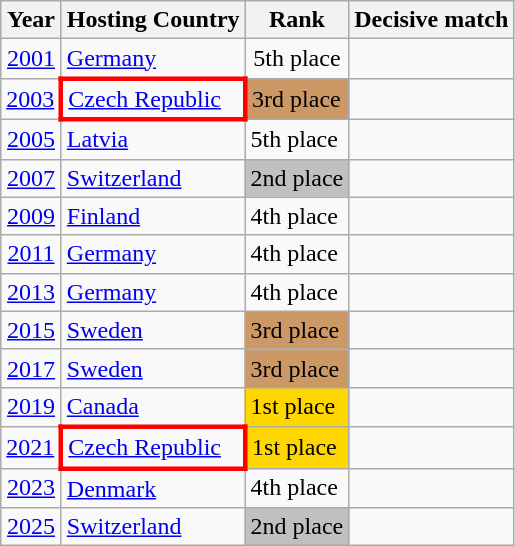<table class="wikitable" style="text-align: center;">
<tr>
<th>Year</th>
<th>Hosting Country</th>
<th>Rank</th>
<th>Decisive match</th>
</tr>
<tr>
<td><a href='#'>2001</a></td>
<td align=left> <a href='#'>Germany</a></td>
<td>5th place</td>
<td align=left></td>
</tr>
<tr>
<td><a href='#'>2003</a></td>
<td align=left style="border: 3px solid red"> <a href='#'>Czech Republic</a></td>
<td align=left bgcolor="#c96">3rd place</td>
<td align=left></td>
</tr>
<tr>
<td><a href='#'>2005</a></td>
<td align=left> <a href='#'>Latvia</a></td>
<td align=left>5th place</td>
<td align=left></td>
</tr>
<tr>
<td><a href='#'>2007</a></td>
<td align=left> <a href='#'>Switzerland</a></td>
<td align=left bgcolor=silver>2nd place</td>
<td align=left></td>
</tr>
<tr>
<td><a href='#'>2009</a></td>
<td align=left> <a href='#'>Finland</a></td>
<td align=left>4th place</td>
<td align=left></td>
</tr>
<tr>
<td><a href='#'>2011</a></td>
<td align=left> <a href='#'>Germany</a></td>
<td align=left>4th place</td>
<td align=left></td>
</tr>
<tr>
<td><a href='#'>2013</a></td>
<td align=left> <a href='#'>Germany</a></td>
<td align=left>4th place</td>
<td align=left></td>
</tr>
<tr>
<td><a href='#'>2015</a></td>
<td align=left> <a href='#'>Sweden</a></td>
<td align=left bgcolor="#c96">3rd place</td>
<td align=left></td>
</tr>
<tr>
<td><a href='#'>2017</a></td>
<td align=left> <a href='#'>Sweden</a></td>
<td align=left bgcolor="#c96">3rd place</td>
<td align=left></td>
</tr>
<tr>
<td><a href='#'>2019</a></td>
<td align=left> <a href='#'>Canada</a></td>
<td align=left bgcolor=gold>1st place</td>
<td align=left></td>
</tr>
<tr>
<td><a href='#'>2021</a></td>
<td align=left style="border: 3px solid red"> <a href='#'>Czech Republic</a></td>
<td align=left bgcolor=gold>1st place</td>
<td align=left></td>
</tr>
<tr>
<td><a href='#'>2023</a></td>
<td align=left> <a href='#'>Denmark</a></td>
<td align=left>4th place</td>
<td align=left></td>
</tr>
<tr>
<td><a href='#'>2025</a></td>
<td align=left> <a href='#'>Switzerland</a></td>
<td align=left bgcolor=silver>2nd place</td>
<td align=left></td>
</tr>
</table>
